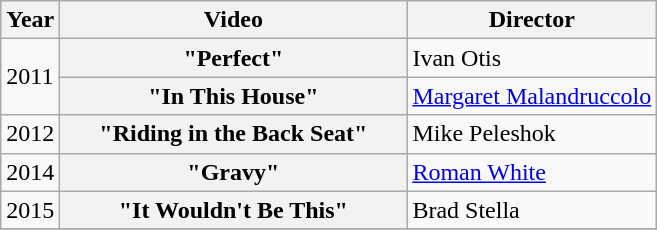<table class="wikitable plainrowheaders">
<tr>
<th>Year</th>
<th style="width:14em;">Video</th>
<th>Director</th>
</tr>
<tr>
<td rowspan="2">2011</td>
<th scope="row">"Perfect"</th>
<td>Ivan Otis</td>
</tr>
<tr>
<th scope="row">"In This House"</th>
<td><a href='#'>Margaret Malandruccolo</a></td>
</tr>
<tr>
<td>2012</td>
<th scope="row">"Riding in the Back Seat"</th>
<td>Mike Peleshok</td>
</tr>
<tr>
<td>2014</td>
<th scope="row">"Gravy"</th>
<td><a href='#'>Roman White</a></td>
</tr>
<tr>
<td>2015</td>
<th scope="row">"It Wouldn't Be This"</th>
<td>Brad Stella</td>
</tr>
<tr>
</tr>
</table>
